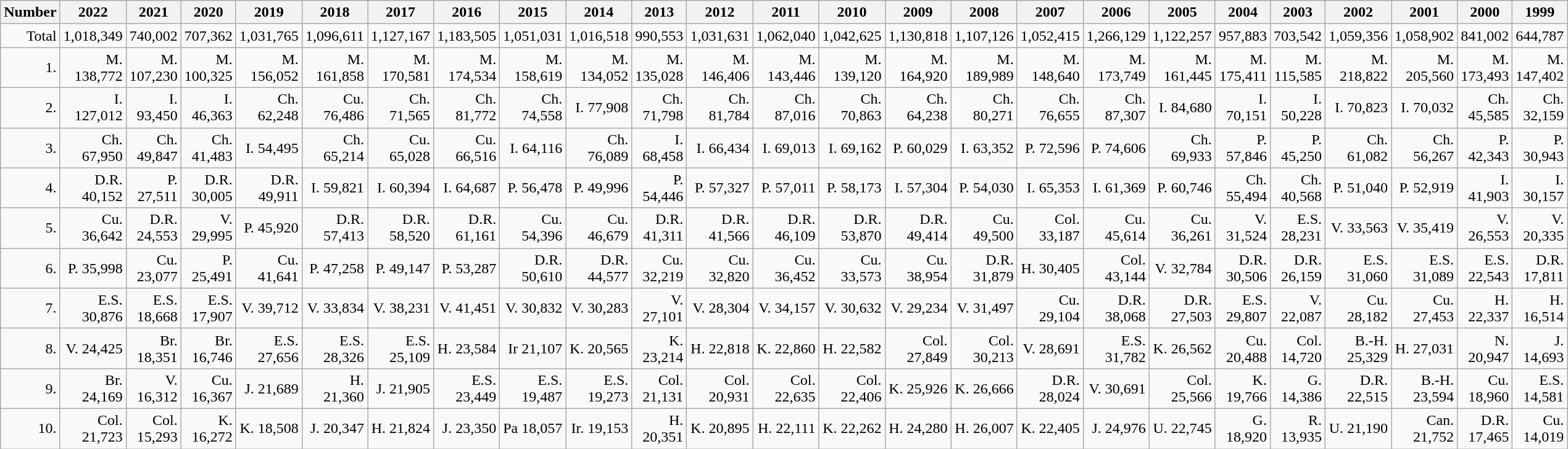<table class="wikitable" style="text-align: right;">
<tr>
<th style="width:20pt;">Number</th>
<th style="width:120pt;">2022</th>
<th style="width:120pt;">2021</th>
<th style="width:120pt;">2020</th>
<th style="width:120pt;">2019</th>
<th style="width:120pt;">2018</th>
<th style="width:120pt;">2017</th>
<th style="width:120pt;">2016</th>
<th style="width:120pt;">2015</th>
<th style="width:120pt;">2014</th>
<th style="width:120pt;">2013</th>
<th style="width:120pt;">2012</th>
<th style="width:120pt;">2011</th>
<th style="width:120pt;">2010</th>
<th style="width:120pt;">2009</th>
<th style="width:120pt;">2008</th>
<th style="width:120pt;">2007</th>
<th style="width:120pt;">2006</th>
<th style="width:120pt;">2005</th>
<th style="width:120pt;">2004</th>
<th style="width:120pt;">2003</th>
<th style="width:120pt;">2002</th>
<th style="width:120pt;">2001</th>
<th style="width:120pt;">2000</th>
<th style="width:120pt;">1999</th>
</tr>
<tr>
<td>Total</td>
<td>1,018,349</td>
<td>740,002</td>
<td>707,362</td>
<td>1,031,765</td>
<td>1,096,611</td>
<td>1,127,167</td>
<td>1,183,505</td>
<td>1,051,031</td>
<td>1,016,518</td>
<td>990,553</td>
<td>1,031,631</td>
<td>1,062,040</td>
<td>1,042,625</td>
<td>1,130,818</td>
<td>1,107,126</td>
<td>1,052,415</td>
<td>1,266,129</td>
<td>1,122,257</td>
<td>957,883</td>
<td>703,542</td>
<td>1,059,356</td>
<td>1,058,902</td>
<td>841,002</td>
<td>644,787</td>
</tr>
<tr>
<td>1.</td>
<td>M. 138,772</td>
<td>M. 107,230</td>
<td>M. 100,325</td>
<td>M. 156,052</td>
<td>M. 161,858</td>
<td>M. 170,581</td>
<td>M. 174,534</td>
<td>M. 158,619</td>
<td>M. 134,052</td>
<td>M. 135,028</td>
<td>M. 146,406</td>
<td>M. 143,446</td>
<td>M. 139,120</td>
<td>M. 164,920</td>
<td>M. 189,989</td>
<td>M. 148,640</td>
<td>M. 173,749</td>
<td>M. 161,445</td>
<td>M. 175,411</td>
<td>M. 115,585</td>
<td>M. 218,822</td>
<td>M. 205,560</td>
<td>M. 173,493</td>
<td>M. 147,402</td>
</tr>
<tr>
<td>2.</td>
<td>I. 127,012</td>
<td>I. 93,450</td>
<td>I. 46,363</td>
<td>Ch. 62,248</td>
<td>Cu. 76,486</td>
<td>Ch. 71,565</td>
<td>Ch. 81,772</td>
<td>Ch. 74,558</td>
<td>I. 77,908</td>
<td>Ch. 71,798</td>
<td>Ch. 81,784</td>
<td>Ch. 87,016</td>
<td>Ch. 70,863</td>
<td>Ch. 64,238</td>
<td>Ch. 80,271</td>
<td>Ch. 76,655</td>
<td>Ch. 87,307</td>
<td>I. 84,680</td>
<td>I. 70,151</td>
<td>I. 50,228</td>
<td>I. 70,823</td>
<td>I. 70,032</td>
<td>Ch. 45,585</td>
<td>Ch. 32,159</td>
</tr>
<tr>
<td>3.</td>
<td>Ch. 67,950</td>
<td>Ch. 49,847</td>
<td>Ch. 41,483</td>
<td>I. 54,495</td>
<td>Ch. 65,214</td>
<td>Cu. 65,028</td>
<td>Cu. 66,516</td>
<td>I. 64,116</td>
<td>Ch. 76,089</td>
<td>I. 68,458</td>
<td>I. 66,434</td>
<td>I. 69,013</td>
<td>I. 69,162</td>
<td>P. 60,029</td>
<td>I. 63,352</td>
<td>P. 72,596</td>
<td>P. 74,606</td>
<td>Ch. 69,933</td>
<td>P. 57,846</td>
<td>P. 45,250</td>
<td>Ch. 61,082</td>
<td>Ch. 56,267</td>
<td>P. 42,343</td>
<td>P. 30,943</td>
</tr>
<tr>
<td>4.</td>
<td>D.R. 40,152</td>
<td>P. 27,511</td>
<td>D.R. 30,005</td>
<td>D.R. 49,911</td>
<td>I. 59,821</td>
<td>I. 60,394</td>
<td>I. 64,687</td>
<td>P. 56,478</td>
<td>P. 49,996</td>
<td>P. 54,446</td>
<td>P. 57,327</td>
<td>P. 57,011</td>
<td>P. 58,173</td>
<td>I. 57,304</td>
<td>P. 54,030</td>
<td>I. 65,353</td>
<td>I. 61,369</td>
<td>P. 60,746</td>
<td>Ch. 55,494</td>
<td>Ch. 40,568</td>
<td>P. 51,040</td>
<td>P. 52,919</td>
<td>I. 41,903</td>
<td>I. 30,157</td>
</tr>
<tr>
<td>5.</td>
<td>Cu. 36,642</td>
<td>D.R. 24,553</td>
<td>V. 29,995</td>
<td>P. 45,920</td>
<td>D.R. 57,413</td>
<td>D.R. 58,520</td>
<td>D.R. 61,161</td>
<td>Cu. 54,396</td>
<td>Cu. 46,679</td>
<td>D.R. 41,311</td>
<td>D.R. 41,566</td>
<td>D.R. 46,109</td>
<td>D.R. 53,870</td>
<td>D.R. 49,414</td>
<td>Cu. 49,500</td>
<td>Col. 33,187</td>
<td>Cu. 45,614</td>
<td>Cu. 36,261</td>
<td>V. 31,524</td>
<td>E.S. 28,231</td>
<td>V. 33,563</td>
<td>V. 35,419</td>
<td>V. 26,553</td>
<td>V. 20,335</td>
</tr>
<tr>
<td>6.</td>
<td>P. 35,998</td>
<td>Cu. 23,077</td>
<td>P. 25,491</td>
<td>Cu. 41,641</td>
<td>P. 47,258</td>
<td>P. 49,147</td>
<td>P. 53,287</td>
<td>D.R. 50,610</td>
<td>D.R. 44,577</td>
<td>Cu. 32,219</td>
<td>Cu. 32,820</td>
<td>Cu. 36,452</td>
<td>Cu. 33,573</td>
<td>Cu. 38,954</td>
<td>D.R. 31,879</td>
<td>H. 30,405</td>
<td>Col. 43,144</td>
<td>V. 32,784</td>
<td>D.R. 30,506</td>
<td>D.R. 26,159</td>
<td>E.S. 31,060</td>
<td>E.S. 31,089</td>
<td>E.S. 22,543</td>
<td>D.R. 17,811</td>
</tr>
<tr>
<td>7.</td>
<td>E.S. 30,876</td>
<td>E.S. 18,668</td>
<td>E.S. 17,907</td>
<td>V. 39,712</td>
<td>V. 33,834</td>
<td>V. 38,231</td>
<td>V. 41,451</td>
<td>V. 30,832</td>
<td>V. 30,283</td>
<td>V. 27,101</td>
<td>V. 28,304</td>
<td>V. 34,157</td>
<td>V. 30,632</td>
<td>V. 29,234</td>
<td>V. 31,497</td>
<td>Cu. 29,104</td>
<td>D.R. 38,068</td>
<td>D.R. 27,503</td>
<td>E.S. 29,807</td>
<td>V. 22,087</td>
<td>Cu. 28,182</td>
<td>Cu. 27,453</td>
<td>H. 22,337</td>
<td>H. 16,514</td>
</tr>
<tr>
<td>8.</td>
<td>V. 24,425</td>
<td>Br. 18,351</td>
<td>Br. 16,746</td>
<td>E.S. 27,656</td>
<td>E.S. 28,326</td>
<td>E.S. 25,109</td>
<td>H. 23,584</td>
<td>Ir 21,107</td>
<td>K. 20,565</td>
<td>K. 23,214</td>
<td>H. 22,818</td>
<td>K. 22,860</td>
<td>H. 22,582</td>
<td>Col. 27,849</td>
<td>Col. 30,213</td>
<td>V. 28,691</td>
<td>E.S. 31,782</td>
<td>K. 26,562</td>
<td>Cu. 20,488</td>
<td>Col. 14,720</td>
<td>B.-H. 25,329</td>
<td>H. 27,031</td>
<td>N. 20,947</td>
<td>J. 14,693</td>
</tr>
<tr>
<td>9.</td>
<td>Br. 24,169</td>
<td>V. 16,312</td>
<td>Cu. 16,367</td>
<td>J. 21,689</td>
<td>H. 21,360</td>
<td>J. 21,905</td>
<td>E.S. 23,449</td>
<td>E.S. 19,487</td>
<td>E.S. 19,273</td>
<td>Col. 21,131</td>
<td>Col. 20,931</td>
<td>Col. 22,635</td>
<td>Col. 22,406</td>
<td>K. 25,926</td>
<td>K. 26,666</td>
<td>D.R. 28,024</td>
<td>V. 30,691</td>
<td>Col. 25,566</td>
<td>K. 19,766</td>
<td>G. 14,386</td>
<td>D.R. 22,515</td>
<td>B.-H. 23,594</td>
<td>Cu. 18,960</td>
<td>E.S. 14,581</td>
</tr>
<tr>
<td>10.</td>
<td>Col. 21,723</td>
<td>Col. 15,293</td>
<td>K. 16,272</td>
<td>K. 18,508</td>
<td>J. 20,347</td>
<td>H. 21,824</td>
<td>J. 23,350</td>
<td>Pa 18,057</td>
<td>Ir. 19,153</td>
<td>H. 20,351</td>
<td>K. 20,895</td>
<td>H. 22,111</td>
<td>K. 22,262</td>
<td>H. 24,280</td>
<td>H. 26,007</td>
<td>K. 22,405</td>
<td>J. 24,976</td>
<td>U. 22,745</td>
<td>G. 18,920</td>
<td>R. 13,935</td>
<td>U. 21,190</td>
<td>Can. 21,752</td>
<td>D.R. 17,465</td>
<td>Cu. 14,019</td>
</tr>
</table>
